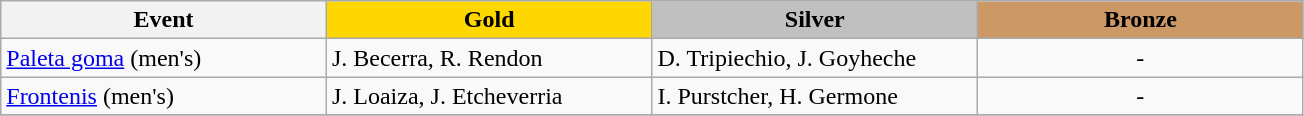<table class="wikitable" style="max-width: 23cm; width: 100%">
<tr>
<th scope="col">Event</th>
<th scope="col" style="background-color:gold; width:25%">Gold</th>
<th scope="col" style="background-color:silver; width:25%; width:25%">Silver</th>
<th scope="col" style="background-color:#cc9966; width:25%">Bronze</th>
</tr>
<tr>
<td><a href='#'>Paleta goma</a> (men's)</td>
<td> J. Becerra, R. Rendon</td>
<td> D. Tripiechio, J. Goyheche</td>
<td align=center>-</td>
</tr>
<tr>
<td><a href='#'>Frontenis</a> (men's)</td>
<td> J. Loaiza, J. Etcheverria</td>
<td> I. Purstcher, H. Germone</td>
<td align=center>-</td>
</tr>
<tr>
</tr>
</table>
